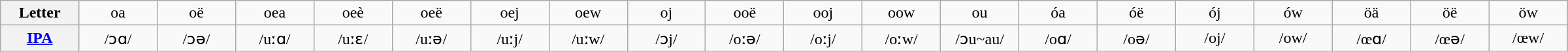<table class="wikitable" style="table-layout: fixed; width: 100em; text-align: center;">
<tr>
<th><strong>Letter</strong></th>
<td>oa</td>
<td>oë</td>
<td>oea</td>
<td>oeè</td>
<td>oeë</td>
<td>oej</td>
<td>oew</td>
<td>oj</td>
<td>ooë</td>
<td>ooj</td>
<td>oow</td>
<td>ou</td>
<td>óa</td>
<td>óë</td>
<td>ój</td>
<td>ów</td>
<td>öä</td>
<td>öë</td>
<td>öw</td>
</tr>
<tr>
<th><strong><a href='#'>IPA</a></strong></th>
<td>/ɔɑ/</td>
<td>/ɔə/</td>
<td>/uːɑ/</td>
<td>/uːɛ/</td>
<td>/uːə/</td>
<td>/uːj/</td>
<td>/uːw/</td>
<td>/ɔj/</td>
<td>/oːə/</td>
<td>/oːj/</td>
<td>/oːw/</td>
<td>/ɔu~au/</td>
<td>/oɑ/</td>
<td>/oə/</td>
<td>/oj/</td>
<td>/ow/</td>
<td>/œɑ/</td>
<td>/œə/</td>
<td>/œw/</td>
</tr>
</table>
